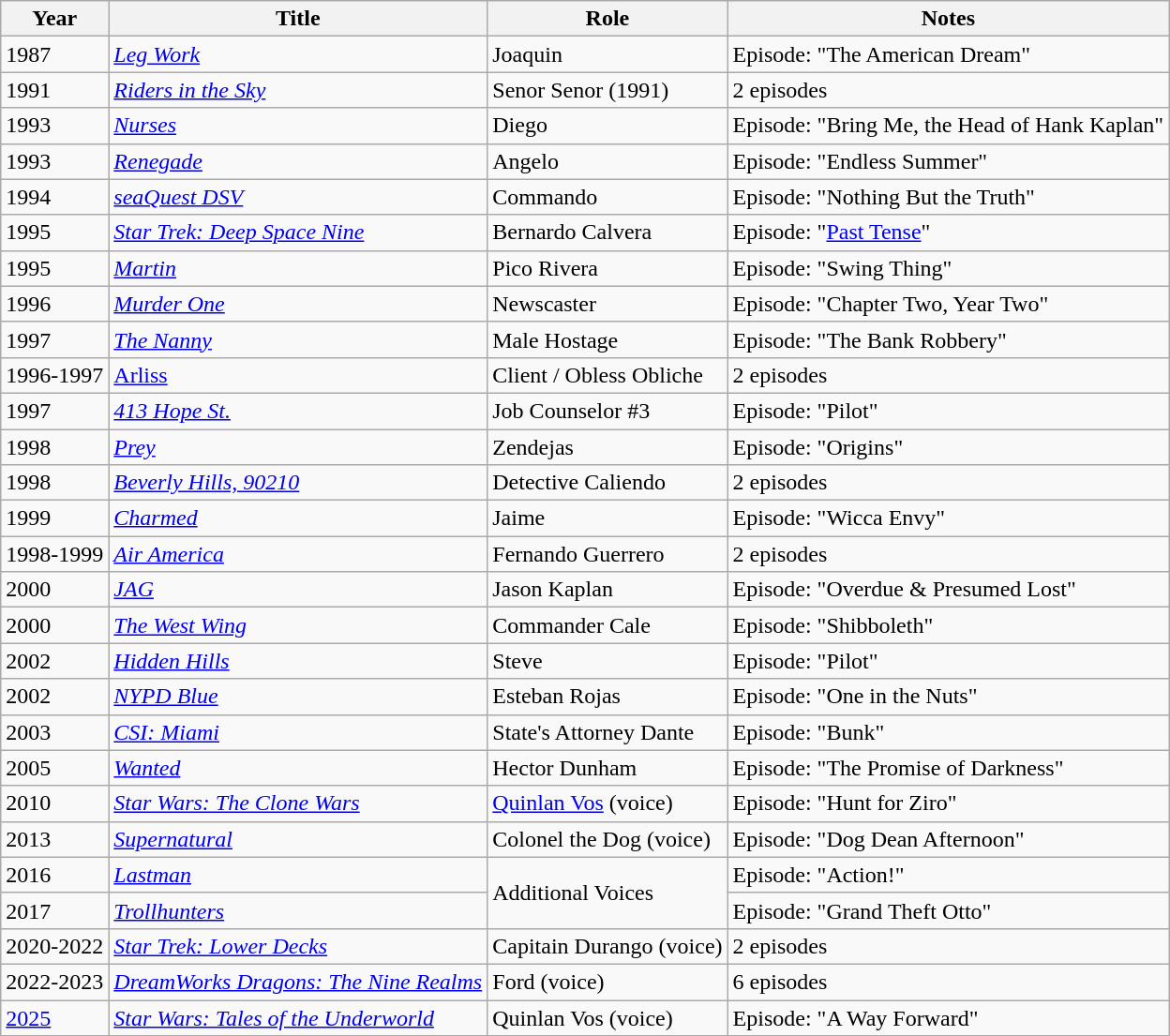<table class="wikitable sortable">
<tr>
<th>Year</th>
<th>Title</th>
<th>Role</th>
<th>Notes</th>
</tr>
<tr>
<td>1987</td>
<td><em><a href='#'>Leg Work</a></em></td>
<td>Joaquin</td>
<td>Episode: "The American Dream"</td>
</tr>
<tr>
<td>1991</td>
<td><em><a href='#'>Riders in the Sky</a></em></td>
<td>Senor Senor (1991)</td>
<td>2 episodes</td>
</tr>
<tr>
<td>1993</td>
<td><em><a href='#'>Nurses</a></em></td>
<td>Diego</td>
<td>Episode: "Bring Me, the Head of Hank Kaplan"</td>
</tr>
<tr>
<td>1993</td>
<td><em><a href='#'>Renegade</a></em></td>
<td>Angelo</td>
<td>Episode: "Endless Summer"</td>
</tr>
<tr>
<td>1994</td>
<td><em><a href='#'>seaQuest DSV</a></em></td>
<td>Commando</td>
<td>Episode: "Nothing But the Truth"</td>
</tr>
<tr>
<td>1995</td>
<td><em><a href='#'>Star Trek: Deep Space Nine</a></em></td>
<td>Bernardo Calvera</td>
<td>Episode: "<a href='#'>Past Tense</a>"</td>
</tr>
<tr>
<td>1995</td>
<td><em><a href='#'>Martin</a></em></td>
<td>Pico Rivera</td>
<td>Episode: "Swing Thing"</td>
</tr>
<tr>
<td>1996</td>
<td><em><a href='#'>Murder One</a></em></td>
<td>Newscaster</td>
<td>Episode: "Chapter Two, Year Two"</td>
</tr>
<tr>
<td>1997</td>
<td><em><a href='#'>The Nanny</a></em></td>
<td>Male Hostage</td>
<td>Episode: "The Bank Robbery"</td>
</tr>
<tr>
<td>1996-1997</td>
<td><a href='#'>Arliss</a></td>
<td>Client / Obless Obliche</td>
<td>2 episodes</td>
</tr>
<tr>
<td>1997</td>
<td><em><a href='#'>413 Hope St.</a></em></td>
<td>Job Counselor #3</td>
<td>Episode: "Pilot"</td>
</tr>
<tr>
<td>1998</td>
<td><em><a href='#'>Prey</a></em></td>
<td>Zendejas</td>
<td>Episode: "Origins"</td>
</tr>
<tr>
<td>1998</td>
<td><em><a href='#'>Beverly Hills, 90210</a></em></td>
<td>Detective Caliendo</td>
<td>2 episodes</td>
</tr>
<tr>
<td>1999</td>
<td><em><a href='#'>Charmed</a></em></td>
<td>Jaime</td>
<td>Episode: "Wicca Envy"</td>
</tr>
<tr>
<td>1998-1999</td>
<td><em><a href='#'>Air America</a></em></td>
<td>Fernando Guerrero</td>
<td>2 episodes</td>
</tr>
<tr>
<td>2000</td>
<td><em><a href='#'>JAG</a></em></td>
<td>Jason Kaplan</td>
<td>Episode: "Overdue & Presumed Lost"</td>
</tr>
<tr>
<td>2000</td>
<td><em><a href='#'>The West Wing</a></em></td>
<td>Commander Cale</td>
<td>Episode: "Shibboleth"</td>
</tr>
<tr>
<td>2002</td>
<td><em><a href='#'>Hidden Hills</a></em></td>
<td>Steve</td>
<td>Episode: "Pilot"</td>
</tr>
<tr>
<td>2002</td>
<td><em><a href='#'>NYPD Blue</a></em></td>
<td>Esteban Rojas</td>
<td>Episode: "One in the Nuts"</td>
</tr>
<tr>
<td>2003</td>
<td><em><a href='#'>CSI: Miami</a></em></td>
<td>State's Attorney Dante</td>
<td>Episode: "Bunk"</td>
</tr>
<tr>
<td>2005</td>
<td><em><a href='#'>Wanted</a></em></td>
<td>Hector Dunham</td>
<td>Episode: "The Promise of Darkness"</td>
</tr>
<tr>
<td>2010</td>
<td><em><a href='#'>Star Wars: The Clone Wars</a></em></td>
<td><a href='#'>Quinlan Vos</a> (voice)</td>
<td>Episode: "Hunt for Ziro"</td>
</tr>
<tr>
<td>2013</td>
<td><em><a href='#'>Supernatural</a></em></td>
<td>Colonel the Dog (voice)</td>
<td>Episode: "Dog Dean Afternoon"</td>
</tr>
<tr>
<td>2016</td>
<td><em><a href='#'>Lastman</a></em></td>
<td rowspan=2>Additional Voices</td>
<td>Episode: "Action!"</td>
</tr>
<tr>
<td>2017</td>
<td><em><a href='#'>Trollhunters</a></em></td>
<td>Episode: "Grand Theft Otto"</td>
</tr>
<tr>
<td>2020-2022</td>
<td><em><a href='#'>Star Trek: Lower Decks</a></em></td>
<td>Capitain Durango (voice)</td>
<td>2 episodes</td>
</tr>
<tr>
<td>2022-2023</td>
<td><em><a href='#'>DreamWorks Dragons: The Nine Realms</a></em></td>
<td>Ford (voice)</td>
<td>6 episodes</td>
</tr>
<tr>
<td><a href='#'>2025</a></td>
<td><em><a href='#'>Star Wars: Tales of the Underworld</a></em></td>
<td>Quinlan Vos (voice)</td>
<td>Episode: "A Way Forward"</td>
</tr>
<tr>
</tr>
</table>
